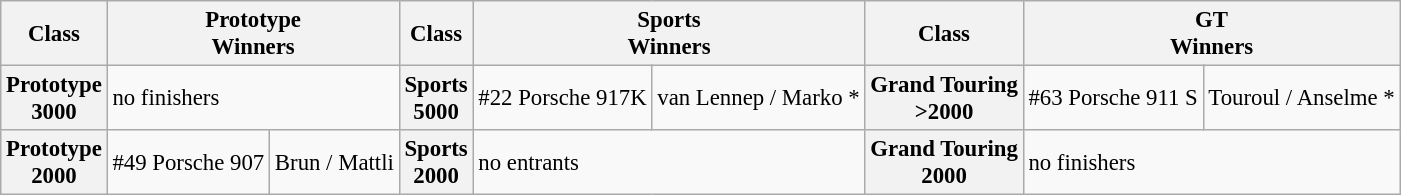<table class="wikitable" style="font-size: 95%">
<tr>
<th>Class</th>
<th colspan=2>Prototype<br>Winners</th>
<th>Class</th>
<th colspan=2>Sports<br>Winners</th>
<th>Class</th>
<th colspan=2>GT<br>Winners</th>
</tr>
<tr>
<th>Prototype<br> 3000</th>
<td colspan=2>no finishers</td>
<th>Sports<br> 5000</th>
<td>#22 Porsche 917K</td>
<td>van Lennep / Marko *</td>
<th>Grand Touring<br> >2000</th>
<td>#63 Porsche 911 S</td>
<td>Touroul / Anselme *</td>
</tr>
<tr>
<th>Prototype<br> 2000</th>
<td>#49 Porsche 907</td>
<td>Brun / Mattli</td>
<th>Sports<br> 2000</th>
<td colspan=2>no entrants</td>
<th>Grand Touring<br> 2000</th>
<td colspan=2>no finishers</td>
</tr>
</table>
